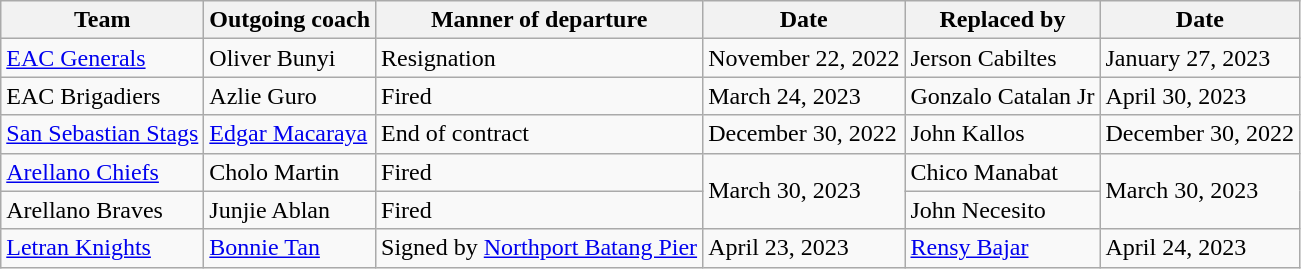<table class="wikitable">
<tr>
<th>Team</th>
<th>Outgoing coach</th>
<th>Manner of departure</th>
<th>Date</th>
<th>Replaced by</th>
<th>Date</th>
</tr>
<tr>
<td><a href='#'>EAC Generals</a></td>
<td>Oliver Bunyi</td>
<td>Resignation</td>
<td>November 22, 2022</td>
<td>Jerson Cabiltes</td>
<td>January 27, 2023</td>
</tr>
<tr>
<td>EAC Brigadiers</td>
<td>Azlie Guro</td>
<td>Fired</td>
<td>March 24, 2023</td>
<td>Gonzalo Catalan Jr</td>
<td>April 30, 2023</td>
</tr>
<tr>
<td><a href='#'>San Sebastian Stags</a></td>
<td><a href='#'>Edgar Macaraya</a></td>
<td>End of contract</td>
<td>December 30, 2022</td>
<td>John Kallos</td>
<td>December 30, 2022</td>
</tr>
<tr>
<td><a href='#'>Arellano Chiefs</a></td>
<td>Cholo Martin</td>
<td>Fired</td>
<td rowspan="2">March 30, 2023</td>
<td>Chico Manabat</td>
<td rowspan="2">March 30, 2023</td>
</tr>
<tr>
<td>Arellano Braves</td>
<td>Junjie Ablan</td>
<td>Fired</td>
<td>John Necesito</td>
</tr>
<tr>
<td><a href='#'>Letran Knights</a></td>
<td><a href='#'>Bonnie Tan</a></td>
<td>Signed by <a href='#'>Northport Batang Pier</a></td>
<td>April 23, 2023</td>
<td><a href='#'>Rensy Bajar</a></td>
<td>April 24, 2023</td>
</tr>
</table>
